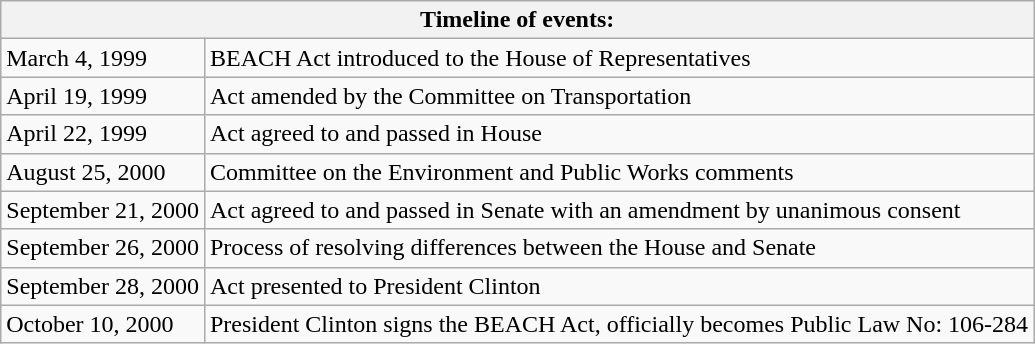<table class="wikitable">
<tr>
<th colspan="2">Timeline of events:</th>
</tr>
<tr>
<td>March 4, 1999</td>
<td>BEACH Act introduced to the House of Representatives</td>
</tr>
<tr>
<td>April 19, 1999</td>
<td>Act amended by the Committee on Transportation</td>
</tr>
<tr>
<td>April 22, 1999</td>
<td>Act agreed to and passed in House</td>
</tr>
<tr>
<td>August 25, 2000</td>
<td>Committee on the Environment and Public Works comments</td>
</tr>
<tr>
<td>September 21, 2000</td>
<td>Act agreed to and passed in Senate with an amendment by unanimous consent</td>
</tr>
<tr>
<td>September 26, 2000</td>
<td>Process of resolving differences between the House and Senate</td>
</tr>
<tr>
<td>September 28, 2000</td>
<td>Act presented to President Clinton</td>
</tr>
<tr>
<td>October 10, 2000</td>
<td>President Clinton signs the BEACH Act, officially becomes Public Law No: 106-284</td>
</tr>
</table>
